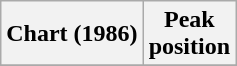<table class="wikitable plainrowheaders">
<tr>
<th scope="col">Chart (1986)</th>
<th scope="col">Peak<br>position</th>
</tr>
<tr>
</tr>
</table>
